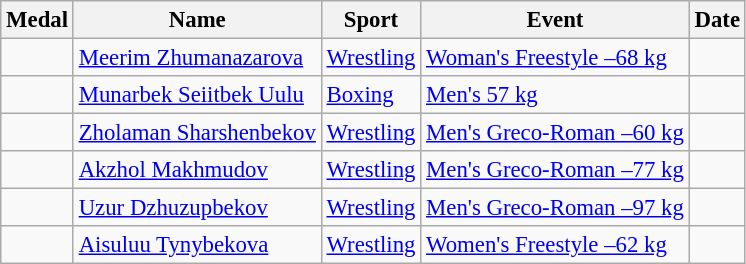<table class="wikitable sortable" style="font-size: 95%;">
<tr>
<th>Medal</th>
<th>Name</th>
<th>Sport</th>
<th>Event</th>
<th>Date</th>
</tr>
<tr>
<td></td>
<td><a href='#'>Meerim Zhumanazarova</a></td>
<td><a href='#'>Wrestling</a></td>
<td><a href='#'>Woman's Freestyle –68 kg</a></td>
<td></td>
</tr>
<tr>
<td></td>
<td><a href='#'>Munarbek Seiitbek Uulu</a></td>
<td><a href='#'>Boxing</a></td>
<td><a href='#'>Men's 57 kg</a></td>
<td></td>
</tr>
<tr>
<td></td>
<td><a href='#'>Zholaman Sharshenbekov</a></td>
<td><a href='#'>Wrestling</a></td>
<td><a href='#'>Men's Greco-Roman –60 kg</a></td>
<td></td>
</tr>
<tr>
<td></td>
<td><a href='#'>Akzhol Makhmudov</a></td>
<td><a href='#'>Wrestling</a></td>
<td><a href='#'>Men's Greco-Roman –77 kg</a></td>
<td></td>
</tr>
<tr>
<td></td>
<td><a href='#'>Uzur Dzhuzupbekov</a></td>
<td><a href='#'>Wrestling</a></td>
<td><a href='#'>Men's Greco-Roman –97 kg</a></td>
<td></td>
</tr>
<tr>
<td></td>
<td><a href='#'>Aisuluu Tynybekova</a></td>
<td><a href='#'>Wrestling</a></td>
<td><a href='#'>Women's Freestyle –62 kg</a></td>
<td></td>
</tr>
</table>
